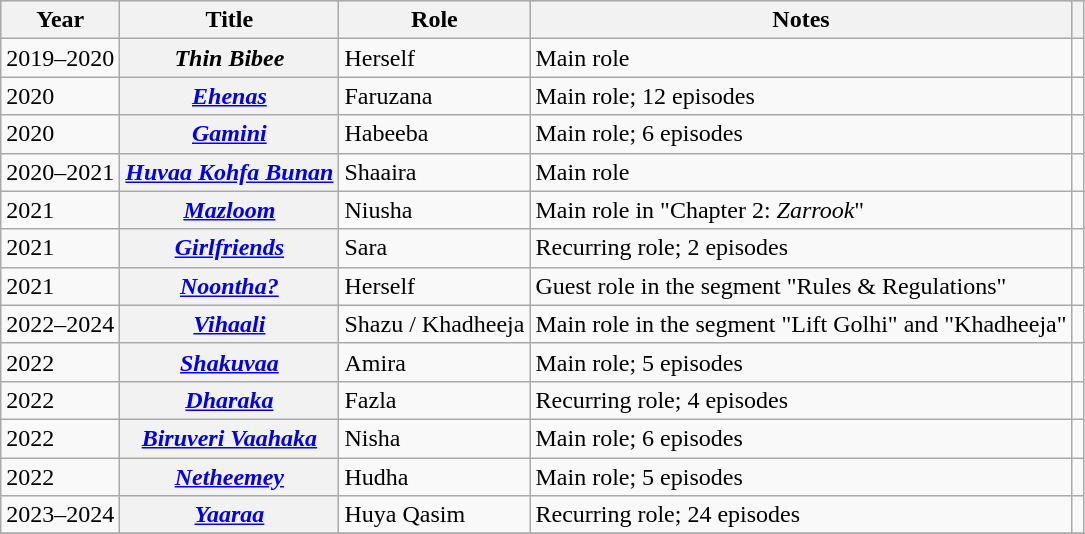<table class="wikitable sortable plainrowheaders">
<tr style="background:#ccc; text-align:center;">
<th scope="col">Year</th>
<th scope="col">Title</th>
<th scope="col">Role</th>
<th scope="col">Notes</th>
<th scope="col" class="unsortable"></th>
</tr>
<tr>
<td>2019–2020</td>
<th scope="row"><em>Thin Bibee</em></th>
<td>Herself</td>
<td>Main role</td>
<td style="text-align: center;"></td>
</tr>
<tr>
<td>2020</td>
<th scope="row"><em><a href='#'>Ehenas</a></em></th>
<td>Faruzana</td>
<td>Main role; 12 episodes</td>
<td style="text-align: center;"></td>
</tr>
<tr>
<td>2020</td>
<th scope="row"><em><a href='#'>Gamini</a></em></th>
<td>Habeeba</td>
<td>Main role; 6 episodes</td>
<td style="text-align: center;"></td>
</tr>
<tr>
<td>2020–2021</td>
<th scope="row"><em><a href='#'>Huvaa Kohfa Bunan</a></em></th>
<td>Shaaira</td>
<td>Main role</td>
<td style="text-align: center;"></td>
</tr>
<tr>
<td>2021</td>
<th scope="row"><em><a href='#'>Mazloom</a></em></th>
<td>Niusha</td>
<td>Main role in "Chapter 2: <em>Zarrook</em>"</td>
<td style="text-align: center;"></td>
</tr>
<tr>
<td>2021</td>
<th scope="row"><em><a href='#'>Girlfriends</a></em></th>
<td>Sara</td>
<td>Recurring role; 2 episodes</td>
<td style="text-align: center;"></td>
</tr>
<tr>
<td>2021</td>
<th scope="row"><em><a href='#'>Noontha?</a></em></th>
<td>Herself</td>
<td>Guest role in the segment "Rules & Regulations"</td>
<td style="text-align: center;"></td>
</tr>
<tr>
<td>2022–2024</td>
<th scope="row"><em><a href='#'>Vihaali</a></em></th>
<td>Shazu / Khadheeja</td>
<td>Main role in the segment "Lift Golhi" and "Khadheeja"</td>
<td style="text-align: center;"></td>
</tr>
<tr>
<td>2022</td>
<th scope="row"><em><a href='#'>Shakuvaa</a></em></th>
<td>Amira</td>
<td>Main role; 5 episodes</td>
<td style="text-align: center;"></td>
</tr>
<tr>
<td>2022</td>
<th scope="row"><em><a href='#'>Dharaka</a></em></th>
<td>Fazla</td>
<td>Recurring role; 4 episodes</td>
<td style="text-align: center;"></td>
</tr>
<tr>
<td>2022</td>
<th scope="row"><em><a href='#'>Biruveri Vaahaka</a></em></th>
<td>Nisha</td>
<td>Main role; 6 episodes</td>
<td style="text-align: center;"></td>
</tr>
<tr>
<td>2022</td>
<th scope="row"><em><a href='#'>Netheemey</a></em></th>
<td>Hudha</td>
<td>Main role; 5 episodes</td>
<td style="text-align: center;"></td>
</tr>
<tr>
<td>2023–2024</td>
<th scope="row"><em><a href='#'>Yaaraa</a></em></th>
<td>Huya Qasim</td>
<td>Recurring role; 24 episodes</td>
<td style="text-align: center;"></td>
</tr>
<tr>
</tr>
</table>
